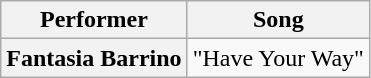<table class="wikitable unsortable" style="text-align:center;">
<tr>
<th scope="col">Performer</th>
<th scope="col">Song</th>
</tr>
<tr>
<th scope="row">Fantasia Barrino</th>
<td>"Have Your Way"</td>
</tr>
</table>
